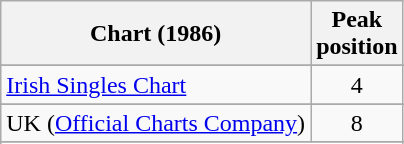<table class="wikitable sortable">
<tr>
<th>Chart (1986)</th>
<th>Peak<br>position</th>
</tr>
<tr>
</tr>
<tr>
<td><a href='#'>Irish Singles Chart</a></td>
<td align="center">4</td>
</tr>
<tr>
</tr>
<tr>
</tr>
<tr>
<td>UK (<a href='#'>Official Charts Company</a>)</td>
<td align="center">8</td>
</tr>
<tr>
</tr>
<tr>
</tr>
</table>
